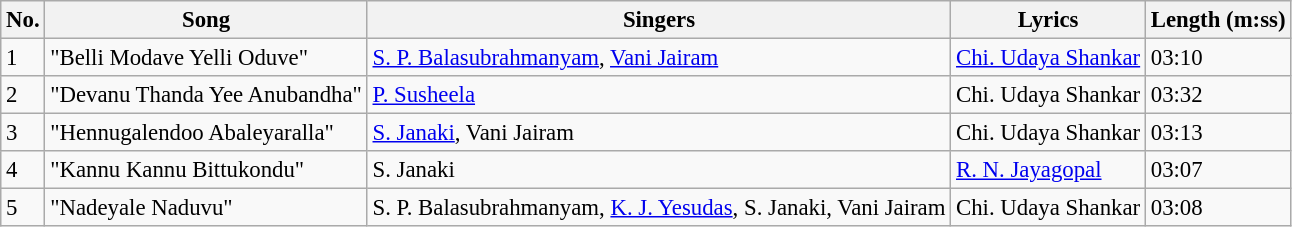<table class="wikitable" style="font-size:95%;">
<tr>
<th>No.</th>
<th>Song</th>
<th>Singers</th>
<th>Lyrics</th>
<th>Length (m:ss)</th>
</tr>
<tr>
<td>1</td>
<td>"Belli Modave Yelli Oduve"</td>
<td><a href='#'>S. P. Balasubrahmanyam</a>, <a href='#'>Vani Jairam</a></td>
<td><a href='#'>Chi. Udaya Shankar</a></td>
<td>03:10</td>
</tr>
<tr>
<td>2</td>
<td>"Devanu Thanda Yee Anubandha"</td>
<td><a href='#'>P. Susheela</a></td>
<td>Chi. Udaya Shankar</td>
<td>03:32</td>
</tr>
<tr>
<td>3</td>
<td>"Hennugalendoo Abaleyaralla"</td>
<td><a href='#'>S. Janaki</a>, Vani Jairam</td>
<td>Chi. Udaya Shankar</td>
<td>03:13</td>
</tr>
<tr>
<td>4</td>
<td>"Kannu Kannu Bittukondu"</td>
<td>S. Janaki</td>
<td><a href='#'>R. N. Jayagopal</a></td>
<td>03:07</td>
</tr>
<tr>
<td>5</td>
<td>"Nadeyale Naduvu"</td>
<td>S. P. Balasubrahmanyam, <a href='#'>K. J. Yesudas</a>, S. Janaki, Vani Jairam</td>
<td>Chi. Udaya Shankar</td>
<td>03:08</td>
</tr>
</table>
